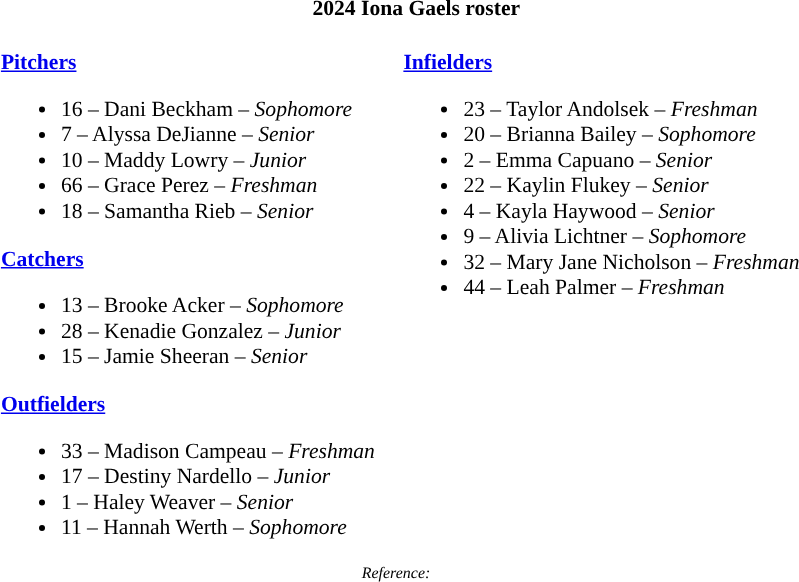<table class="toccolours" style="border-collapse:collapse; font-size:90%;">
<tr>
<th colspan=9>2024 Iona Gaels roster</th>
</tr>
<tr>
<td width="03"> </td>
<td valign="top"><br><strong><a href='#'>Pitchers</a></strong><ul><li>16 – Dani Beckham – <em>Sophomore</em></li><li>7 – Alyssa DeJianne – <em>Senior</em></li><li>10 – Maddy Lowry – <em>Junior</em></li><li>66 – Grace Perez – <em>Freshman</em></li><li>18 – Samantha Rieb – <em>Senior</em></li></ul><strong><a href='#'>Catchers</a></strong><ul><li>13 – Brooke Acker – <em>Sophomore</em></li><li>28 – Kenadie Gonzalez – <em>Junior</em></li><li>15 – Jamie Sheeran – <em>Senior</em></li></ul><strong><a href='#'>Outfielders</a></strong><ul><li>33 – Madison Campeau – <em>Freshman</em></li><li>17 – Destiny Nardello – <em>Junior</em></li><li>1 – Haley Weaver – <em>Senior</em></li><li>11 – Hannah Werth – <em>Sophomore</em></li></ul></td>
<td width="15"> </td>
<td valign="top"><br><strong><a href='#'>Infielders</a></strong><ul><li>23 – Taylor Andolsek – <em>Freshman</em></li><li>20 – Brianna Bailey – <em>Sophomore</em></li><li>2 – Emma Capuano – <em>Senior</em></li><li>22 – Kaylin Flukey – <em>Senior</em></li><li>4 – Kayla Haywood – <em>Senior</em></li><li>9 – Alivia Lichtner – <em>Sophomore</em></li><li>32 – Mary Jane Nicholson – <em>Freshman</em></li><li>44 – Leah Palmer – <em>Freshman</em></li></ul></td>
<td width="25"> </td>
</tr>
<tr>
<td colspan="4"  style="font-size:8pt; text-align:center;"><em>Reference:</em></td>
</tr>
</table>
